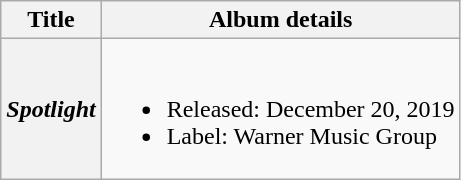<table class="wikitable plainrowheaders">
<tr>
<th>Title</th>
<th>Album details</th>
</tr>
<tr>
<th scope="row"><em>Spotlight</em></th>
<td><br><ul><li>Released: December 20, 2019</li><li>Label: Warner Music Group</li></ul></td>
</tr>
</table>
